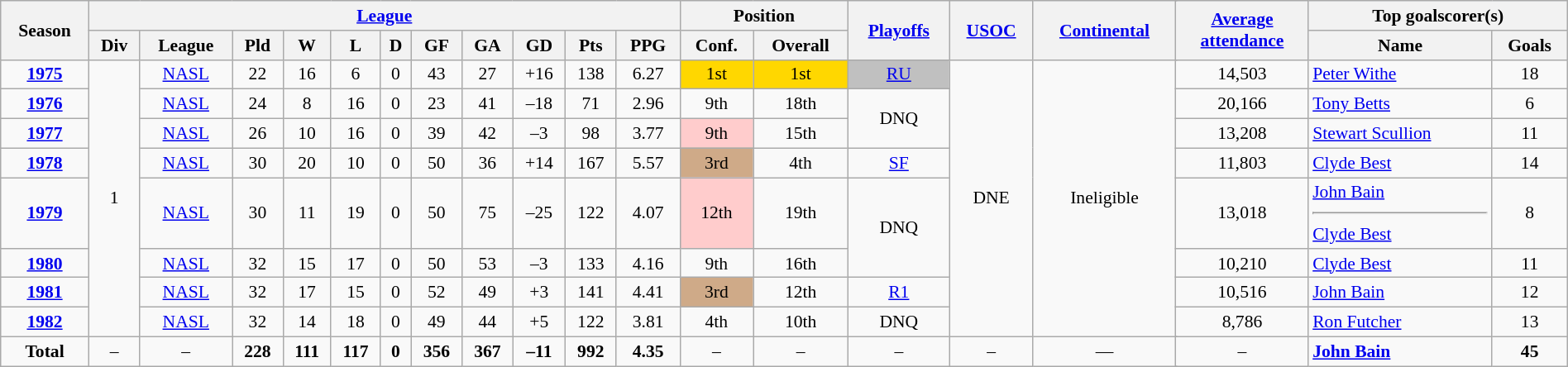<table class="wikitable" width=100% style="font-size:90%; text-align:center;">
<tr style="background:#f0f6ff;">
<th rowspan=2>Season</th>
<th colspan=11><a href='#'>League</a></th>
<th colspan=2>Position</th>
<th rowspan=2><a href='#'>Playoffs</a></th>
<th rowspan=2><a href='#'>USOC</a></th>
<th rowspan=2 colspan=2><a href='#'>Continental</a></th>
<th rowspan=2><a href='#'>Average <br> attendance</a></th>
<th colspan=2>Top goalscorer(s)</th>
</tr>
<tr>
<th>Div</th>
<th>League</th>
<th>Pld</th>
<th>W</th>
<th>L</th>
<th>D</th>
<th>GF</th>
<th>GA</th>
<th>GD</th>
<th>Pts</th>
<th>PPG</th>
<th>Conf.</th>
<th>Overall</th>
<th>Name</th>
<th>Goals</th>
</tr>
<tr>
<td><strong><a href='#'>1975</a></strong></td>
<td rowspan=8>1</td>
<td><a href='#'>NASL</a></td>
<td>22</td>
<td>16</td>
<td>6</td>
<td>0</td>
<td>43</td>
<td>27</td>
<td>+16</td>
<td>138</td>
<td>6.27</td>
<td bgcolor=gold>1st</td>
<td bgcolor=gold>1st</td>
<td bgcolor=silver><a href='#'>RU</a></td>
<td rowspan=8>DNE</td>
<td colspan=2 rowspan=8>Ineligible</td>
<td>14,503</td>
<td align="left"> <a href='#'>Peter Withe</a></td>
<td>18</td>
</tr>
<tr>
<td><strong><a href='#'>1976</a></strong></td>
<td><a href='#'>NASL</a></td>
<td>24</td>
<td>8</td>
<td>16</td>
<td>0</td>
<td>23</td>
<td>41</td>
<td>–18</td>
<td>71</td>
<td>2.96</td>
<td>9th</td>
<td>18th</td>
<td rowspan=2>DNQ</td>
<td>20,166</td>
<td align="left"> <a href='#'>Tony Betts</a></td>
<td>6</td>
</tr>
<tr>
<td><strong><a href='#'>1977</a></strong></td>
<td><a href='#'>NASL</a></td>
<td>26</td>
<td>10</td>
<td>16</td>
<td>0</td>
<td>39</td>
<td>42</td>
<td>–3</td>
<td>98</td>
<td>3.77</td>
<td style=background:#FFCCCC>9th</td>
<td>15th</td>
<td>13,208</td>
<td align="left"> <a href='#'>Stewart Scullion</a></td>
<td>11</td>
</tr>
<tr>
<td><strong><a href='#'>1978</a></strong></td>
<td><a href='#'>NASL</a></td>
<td>30</td>
<td>20</td>
<td>10</td>
<td>0</td>
<td>50</td>
<td>36</td>
<td>+14</td>
<td>167</td>
<td>5.57</td>
<td bgcolor=CFAA88>3rd</td>
<td>4th</td>
<td><a href='#'>SF</a></td>
<td>11,803</td>
<td align="left"> <a href='#'>Clyde Best</a></td>
<td>14</td>
</tr>
<tr>
<td><strong><a href='#'>1979</a></strong></td>
<td><a href='#'>NASL</a></td>
<td>30</td>
<td>11</td>
<td>19</td>
<td>0</td>
<td>50</td>
<td>75</td>
<td>–25</td>
<td>122</td>
<td>4.07</td>
<td style=background:#FFCCCC>12th</td>
<td>19th</td>
<td rowspan=2>DNQ</td>
<td>13,018</td>
<td align="left"> <a href='#'>John Bain</a> <hr>  <a href='#'>Clyde Best</a></td>
<td>8</td>
</tr>
<tr>
<td><strong><a href='#'>1980</a></strong></td>
<td><a href='#'>NASL</a></td>
<td>32</td>
<td>15</td>
<td>17</td>
<td>0</td>
<td>50</td>
<td>53</td>
<td>–3</td>
<td>133</td>
<td>4.16</td>
<td>9th</td>
<td>16th</td>
<td>10,210</td>
<td align="left"> <a href='#'>Clyde Best</a></td>
<td>11</td>
</tr>
<tr>
<td><strong><a href='#'>1981</a></strong></td>
<td><a href='#'>NASL</a></td>
<td>32</td>
<td>17</td>
<td>15</td>
<td>0</td>
<td>52</td>
<td>49</td>
<td>+3</td>
<td>141</td>
<td>4.41</td>
<td bgcolor=CFAA88>3rd</td>
<td>12th</td>
<td><a href='#'>R1</a></td>
<td>10,516</td>
<td align="left"> <a href='#'>John Bain</a></td>
<td>12</td>
</tr>
<tr>
<td><strong><a href='#'>1982</a></strong></td>
<td><a href='#'>NASL</a></td>
<td>32</td>
<td>14</td>
<td>18</td>
<td>0</td>
<td>49</td>
<td>44</td>
<td>+5</td>
<td>122</td>
<td>3.81</td>
<td>4th</td>
<td>10th</td>
<td>DNQ</td>
<td>8,786</td>
<td align="left"> <a href='#'>Ron Futcher</a></td>
<td>13</td>
</tr>
<tr>
<td><strong>Total</strong></td>
<td>–</td>
<td>–</td>
<td><strong>228</strong></td>
<td><strong>111</strong></td>
<td><strong>117</strong></td>
<td><strong>0</strong></td>
<td><strong>356</strong></td>
<td><strong>367</strong></td>
<td><strong>–11</strong></td>
<td><strong>992</strong></td>
<td><strong>4.35</strong></td>
<td>–</td>
<td>–</td>
<td>–</td>
<td>–</td>
<td colspan="2">—</td>
<td>–</td>
<td align="left"> <strong><a href='#'>John Bain</a></strong></td>
<td><strong>45</strong></td>
</tr>
</table>
